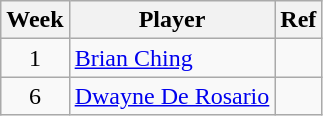<table class="wikitable">
<tr>
<th>Week</th>
<th>Player</th>
<th>Ref</th>
</tr>
<tr>
<td align=center>1</td>
<td> <a href='#'>Brian Ching</a></td>
<td></td>
</tr>
<tr>
<td align=center>6</td>
<td> <a href='#'>Dwayne De Rosario</a></td>
<td></td>
</tr>
</table>
